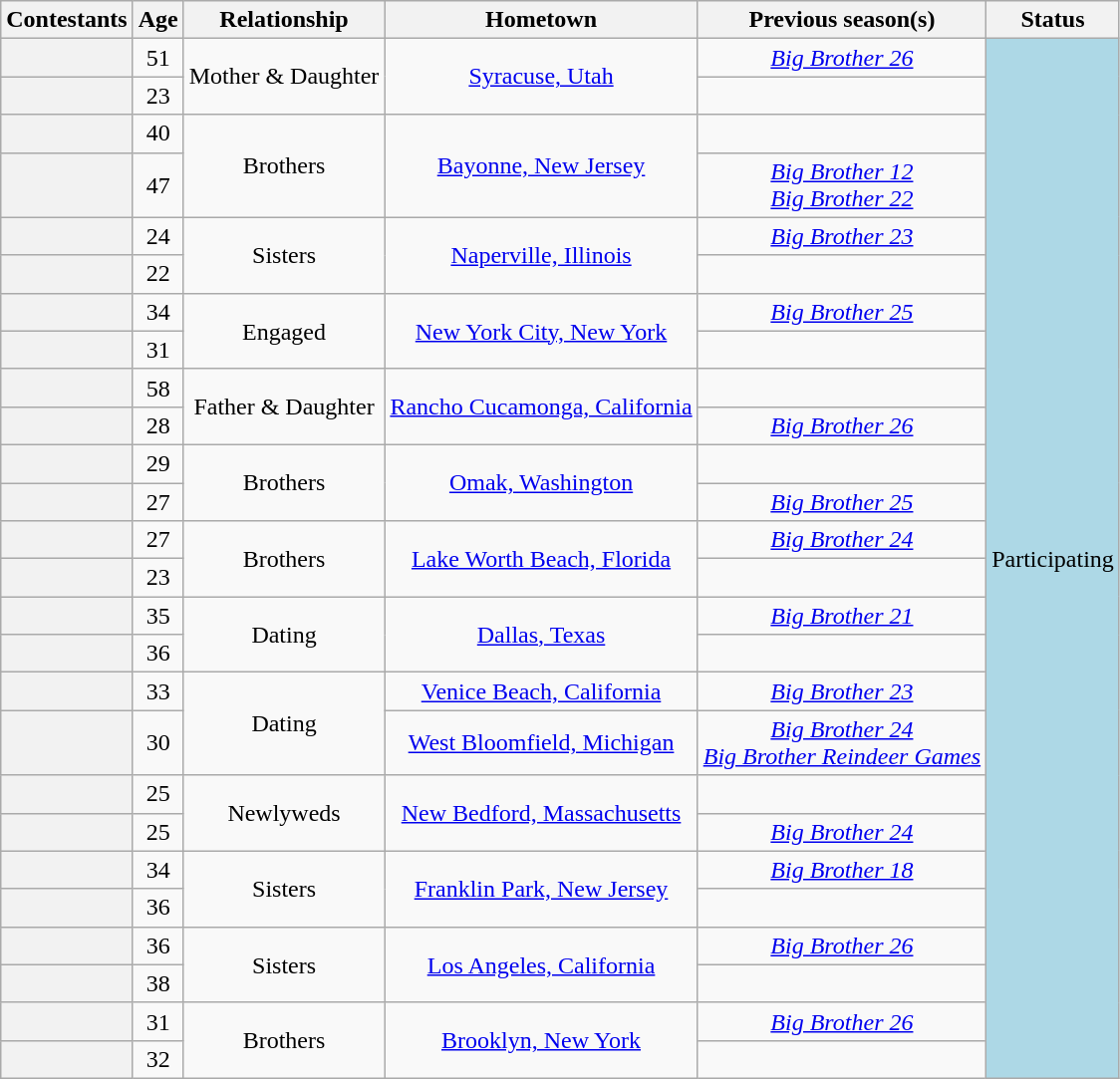<table class="wikitable sortable" style="text-align:center;">
<tr>
<th scope="col">Contestants</th>
<th scope="col">Age</th>
<th class="unsortable" scope="col">Relationship</th>
<th scope="col" class="unsortable">Hometown</th>
<th scope="col" class="unsortable">Previous season(s)</th>
<th scope="col">Status</th>
</tr>
<tr>
<th scope="row"></th>
<td>51</td>
<td rowspan="2">Mother & Daughter</td>
<td rowspan="2"><a href='#'>Syracuse, Utah</a></td>
<td><em><a href='#'>Big Brother 26</a></em></td>
<td rowspan="26" bgcolor="lightblue">Participating</td>
</tr>
<tr>
<th scope="row"></th>
<td>23</td>
<td></td>
</tr>
<tr>
<th scope="row"></th>
<td>40</td>
<td rowspan="2">Brothers</td>
<td rowspan="2"><a href='#'>Bayonne, New Jersey</a></td>
<td></td>
</tr>
<tr>
<th scope="row"></th>
<td>47</td>
<td><em><a href='#'>Big Brother 12</a></em><br><em><a href='#'>Big Brother 22</a></em></td>
</tr>
<tr>
<th scope="row"></th>
<td>24</td>
<td rowspan="2">Sisters</td>
<td rowspan="2"><a href='#'>Naperville, Illinois</a></td>
<td><em><a href='#'>Big Brother 23</a></em></td>
</tr>
<tr>
<th scope="row"></th>
<td>22</td>
<td></td>
</tr>
<tr>
<th scope="row"></th>
<td>34</td>
<td rowspan="2">Engaged</td>
<td rowspan="2"><a href='#'>New York City, New York</a></td>
<td><em><a href='#'>Big Brother 25</a></em></td>
</tr>
<tr>
<th scope="row"></th>
<td>31</td>
<td></td>
</tr>
<tr>
<th scope="row"></th>
<td>58</td>
<td rowspan="2">Father & Daughter</td>
<td rowspan="2"><a href='#'>Rancho Cucamonga, California</a></td>
<td></td>
</tr>
<tr>
<th scope="row"></th>
<td>28</td>
<td><em><a href='#'>Big Brother 26</a></em></td>
</tr>
<tr>
<th scope="row"></th>
<td>29</td>
<td rowspan="2">Brothers</td>
<td rowspan="2"><a href='#'>Omak, Washington</a></td>
<td></td>
</tr>
<tr>
<th scope="row"></th>
<td>27</td>
<td><em><a href='#'>Big Brother 25</a></em></td>
</tr>
<tr>
<th scope="row"></th>
<td>27</td>
<td rowspan="2">Brothers</td>
<td rowspan="2"><a href='#'>Lake Worth Beach, Florida</a></td>
<td><em><a href='#'>Big Brother 24</a></em></td>
</tr>
<tr>
<th scope="row"></th>
<td>23</td>
<td></td>
</tr>
<tr>
<th scope="row"></th>
<td>35</td>
<td rowspan="2">Dating</td>
<td rowspan="2"><a href='#'>Dallas, Texas</a></td>
<td><em><a href='#'>Big Brother 21</a></em></td>
</tr>
<tr>
<th scope="row"></th>
<td>36</td>
<td></td>
</tr>
<tr>
<th scope="row"></th>
<td>33</td>
<td rowspan="2">Dating</td>
<td><a href='#'>Venice Beach, California</a></td>
<td><em><a href='#'>Big Brother 23</a></em></td>
</tr>
<tr>
<th scope="row"></th>
<td>30</td>
<td><a href='#'>West Bloomfield, Michigan</a></td>
<td><em><a href='#'>Big Brother 24</a></em><br><em><a href='#'>Big Brother Reindeer Games</a></em></td>
</tr>
<tr>
<th scope="row"></th>
<td>25</td>
<td rowspan="2">Newlyweds</td>
<td rowspan="2"><a href='#'>New Bedford, Massachusetts</a></td>
<td></td>
</tr>
<tr>
<th scope="row"></th>
<td>25</td>
<td><em><a href='#'>Big Brother 24</a></em></td>
</tr>
<tr>
<th scope="row"></th>
<td>34</td>
<td rowspan="2">Sisters</td>
<td rowspan="2"><a href='#'>Franklin Park, New Jersey</a></td>
<td><em><a href='#'>Big Brother 18</a></em></td>
</tr>
<tr>
<th scope="row"></th>
<td>36</td>
<td></td>
</tr>
<tr>
<th scope="row"></th>
<td>36</td>
<td rowspan="2">Sisters</td>
<td rowspan="2"><a href='#'>Los Angeles, California</a></td>
<td><em><a href='#'>Big Brother 26</a></em></td>
</tr>
<tr>
<th scope="row"></th>
<td>38</td>
<td></td>
</tr>
<tr>
<th scope="row"></th>
<td>31</td>
<td rowspan="2">Brothers</td>
<td rowspan="2"><a href='#'>Brooklyn, New York</a></td>
<td><em><a href='#'>Big Brother 26</a></em></td>
</tr>
<tr>
<th scope="row"></th>
<td>32</td>
<td></td>
</tr>
</table>
